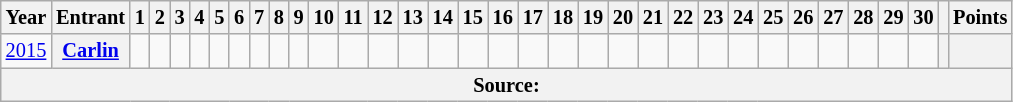<table class="wikitable" style="text-align:center; font-size:85%">
<tr>
<th>Year</th>
<th>Entrant</th>
<th>1</th>
<th>2</th>
<th>3</th>
<th>4</th>
<th>5</th>
<th>6</th>
<th>7</th>
<th>8</th>
<th>9</th>
<th>10</th>
<th>11</th>
<th>12</th>
<th>13</th>
<th>14</th>
<th>15</th>
<th>16</th>
<th>17</th>
<th>18</th>
<th>19</th>
<th>20</th>
<th>21</th>
<th>22</th>
<th>23</th>
<th>24</th>
<th>25</th>
<th>26</th>
<th>27</th>
<th>28</th>
<th>29</th>
<th>30</th>
<th></th>
<th>Points</th>
</tr>
<tr>
<td id=2015R><a href='#'>2015</a></td>
<th><a href='#'>Carlin</a></th>
<td></td>
<td></td>
<td></td>
<td></td>
<td></td>
<td></td>
<td></td>
<td></td>
<td></td>
<td></td>
<td></td>
<td></td>
<td></td>
<td></td>
<td></td>
<td></td>
<td></td>
<td></td>
<td></td>
<td></td>
<td></td>
<td></td>
<td></td>
<td></td>
<td></td>
<td></td>
<td></td>
<td></td>
<td></td>
<td></td>
<th></th>
<th></th>
</tr>
<tr>
<th colspan="100">Source:</th>
</tr>
</table>
